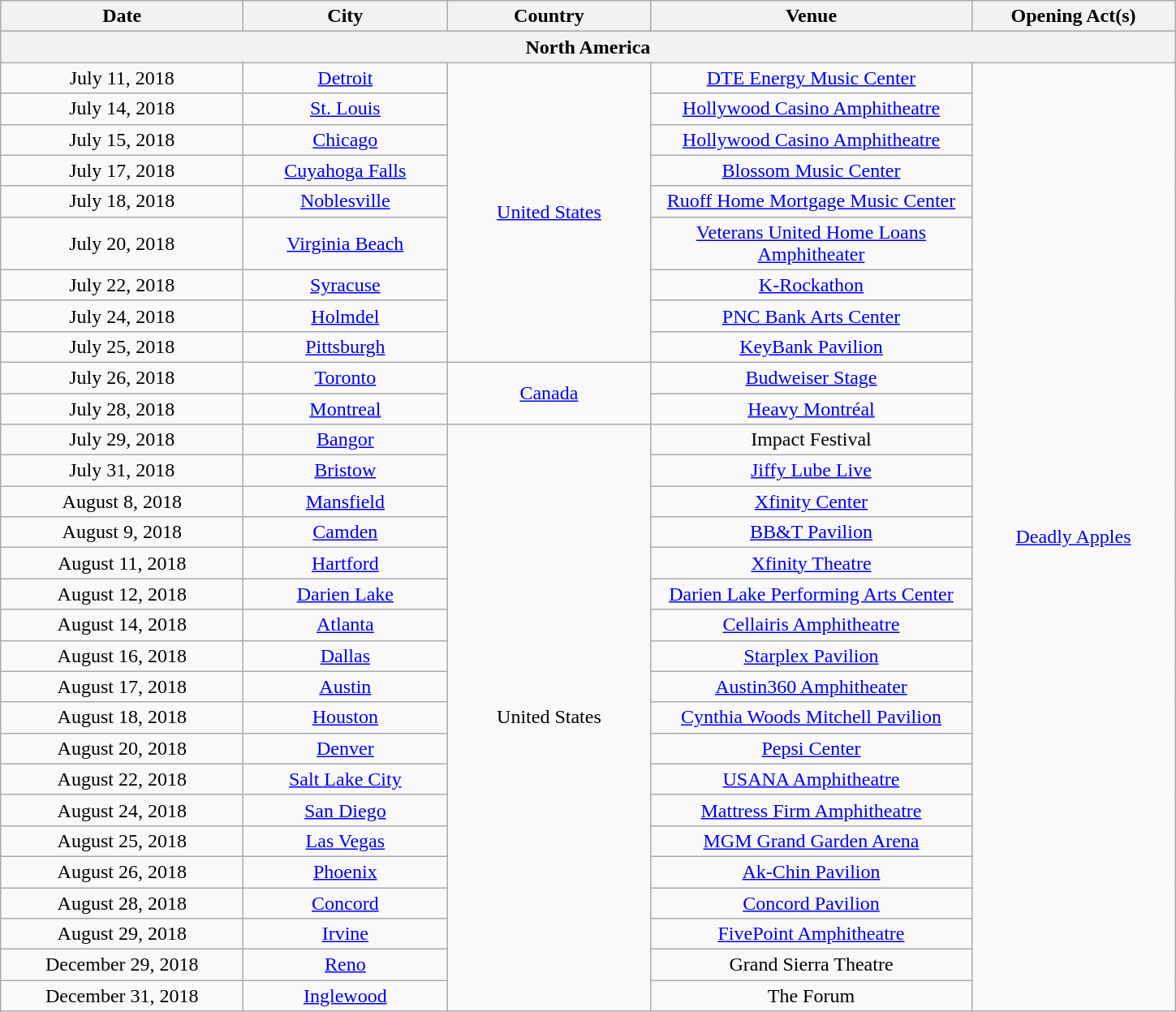<table class="wikitable" style="text-align:center;">
<tr>
<th scope="col" style="width:12em;">Date</th>
<th scope="col" style="width:10em;">City</th>
<th scope="col" style="width:10em;">Country</th>
<th scope="col" style="width:16em;">Venue</th>
<th scope="col" style="width:10em;">Opening Act(s)</th>
</tr>
<tr>
<th colspan="5">North America</th>
</tr>
<tr>
<td>July 11, 2018</td>
<td><a href='#'>Detroit</a></td>
<td rowspan="9"><a href='#'>United States</a></td>
<td><a href='#'>DTE Energy Music Center</a></td>
<td rowspan="30"><a href='#'>Deadly Apples</a></td>
</tr>
<tr>
<td>July 14, 2018</td>
<td><a href='#'>St. Louis</a></td>
<td><a href='#'>Hollywood Casino Amphitheatre</a></td>
</tr>
<tr>
<td>July 15, 2018</td>
<td><a href='#'>Chicago</a></td>
<td><a href='#'>Hollywood Casino Amphitheatre</a></td>
</tr>
<tr>
<td>July 17, 2018</td>
<td><a href='#'>Cuyahoga Falls</a></td>
<td><a href='#'>Blossom Music Center</a></td>
</tr>
<tr>
<td>July 18, 2018</td>
<td><a href='#'>Noblesville</a></td>
<td><a href='#'>Ruoff Home Mortgage Music Center</a></td>
</tr>
<tr>
<td>July 20, 2018</td>
<td><a href='#'>Virginia Beach</a></td>
<td><a href='#'>Veterans United Home Loans Amphitheater</a></td>
</tr>
<tr>
<td>July 22, 2018</td>
<td><a href='#'>Syracuse</a></td>
<td><a href='#'>K-Rockathon</a></td>
</tr>
<tr>
<td>July 24, 2018</td>
<td><a href='#'>Holmdel</a></td>
<td><a href='#'>PNC Bank Arts Center</a></td>
</tr>
<tr>
<td>July 25, 2018</td>
<td><a href='#'>Pittsburgh</a></td>
<td><a href='#'>KeyBank Pavilion</a></td>
</tr>
<tr>
<td>July 26, 2018</td>
<td><a href='#'>Toronto</a></td>
<td rowspan="2"><a href='#'>Canada</a></td>
<td><a href='#'>Budweiser Stage</a></td>
</tr>
<tr>
<td>July 28, 2018</td>
<td><a href='#'>Montreal</a></td>
<td><a href='#'>Heavy Montréal</a></td>
</tr>
<tr>
<td>July 29, 2018</td>
<td><a href='#'>Bangor</a></td>
<td rowspan="19">United States</td>
<td>Impact Festival</td>
</tr>
<tr>
<td>July 31, 2018</td>
<td><a href='#'>Bristow</a></td>
<td><a href='#'>Jiffy Lube Live</a></td>
</tr>
<tr>
<td>August 8, 2018</td>
<td><a href='#'>Mansfield</a></td>
<td><a href='#'>Xfinity Center</a></td>
</tr>
<tr>
<td>August 9, 2018</td>
<td><a href='#'>Camden</a></td>
<td><a href='#'>BB&T Pavilion</a></td>
</tr>
<tr>
<td>August 11, 2018</td>
<td><a href='#'>Hartford</a></td>
<td><a href='#'>Xfinity Theatre</a></td>
</tr>
<tr>
<td>August 12, 2018</td>
<td><a href='#'>Darien Lake</a></td>
<td><a href='#'>Darien Lake Performing Arts Center</a></td>
</tr>
<tr>
<td>August 14, 2018</td>
<td><a href='#'>Atlanta</a></td>
<td><a href='#'>Cellairis Amphitheatre</a></td>
</tr>
<tr>
<td>August 16, 2018</td>
<td><a href='#'>Dallas</a></td>
<td><a href='#'>Starplex Pavilion</a></td>
</tr>
<tr>
<td>August 17, 2018</td>
<td><a href='#'>Austin</a></td>
<td><a href='#'>Austin360 Amphitheater</a></td>
</tr>
<tr>
<td>August 18, 2018</td>
<td><a href='#'>Houston</a></td>
<td><a href='#'>Cynthia Woods Mitchell Pavilion</a></td>
</tr>
<tr>
<td>August 20, 2018</td>
<td><a href='#'>Denver</a></td>
<td><a href='#'>Pepsi Center</a></td>
</tr>
<tr>
<td>August 22, 2018</td>
<td><a href='#'>Salt Lake City</a></td>
<td><a href='#'>USANA Amphitheatre</a></td>
</tr>
<tr>
<td>August 24, 2018</td>
<td><a href='#'>San Diego</a></td>
<td><a href='#'>Mattress Firm Amphitheatre</a></td>
</tr>
<tr>
<td>August 25, 2018</td>
<td><a href='#'>Las Vegas</a></td>
<td><a href='#'>MGM Grand Garden Arena</a></td>
</tr>
<tr>
<td>August 26, 2018</td>
<td><a href='#'>Phoenix</a></td>
<td><a href='#'>Ak-Chin Pavilion</a></td>
</tr>
<tr>
<td>August 28, 2018</td>
<td><a href='#'>Concord</a></td>
<td><a href='#'>Concord Pavilion</a></td>
</tr>
<tr>
<td>August 29, 2018</td>
<td><a href='#'>Irvine</a></td>
<td><a href='#'>FivePoint Amphitheatre</a></td>
</tr>
<tr>
<td>December 29, 2018</td>
<td><a href='#'>Reno</a></td>
<td>Grand Sierra Theatre</td>
</tr>
<tr>
<td>December 31, 2018</td>
<td><a href='#'>Inglewood</a></td>
<td>The Forum</td>
</tr>
</table>
